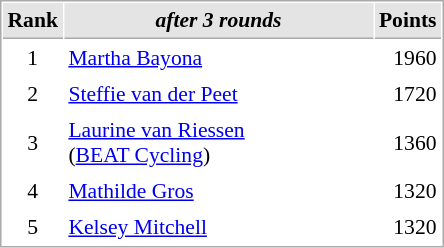<table cellspacing="1" cellpadding="3" style="border:1px solid #aaa; font-size:90%;">
<tr style="background:#e4e4e4;">
<th style="border-bottom:1px solid #aaa; width:10px;">Rank</th>
<th style="border-bottom:1px solid #aaa; width:200px; white-space:nowrap;"><em>after 3 rounds</em> </th>
<th style="border-bottom:1px solid #aaa; width:20px;">Points</th>
</tr>
<tr>
<td align=center>1</td>
<td> <a href='#'>Martha Bayona</a></td>
<td align=right>1960</td>
</tr>
<tr>
<td align=center>2</td>
<td> <a href='#'>Steffie van der Peet</a></td>
<td align=right>1720</td>
</tr>
<tr>
<td align=center>3</td>
<td> <a href='#'>Laurine van Riessen</a><br>(<a href='#'>BEAT Cycling</a>)</td>
<td align=right>1360</td>
</tr>
<tr>
<td align=center>4</td>
<td> <a href='#'>Mathilde Gros</a></td>
<td align=right>1320</td>
</tr>
<tr>
<td align=center>5</td>
<td> <a href='#'>Kelsey Mitchell</a></td>
<td align=right>1320</td>
</tr>
</table>
